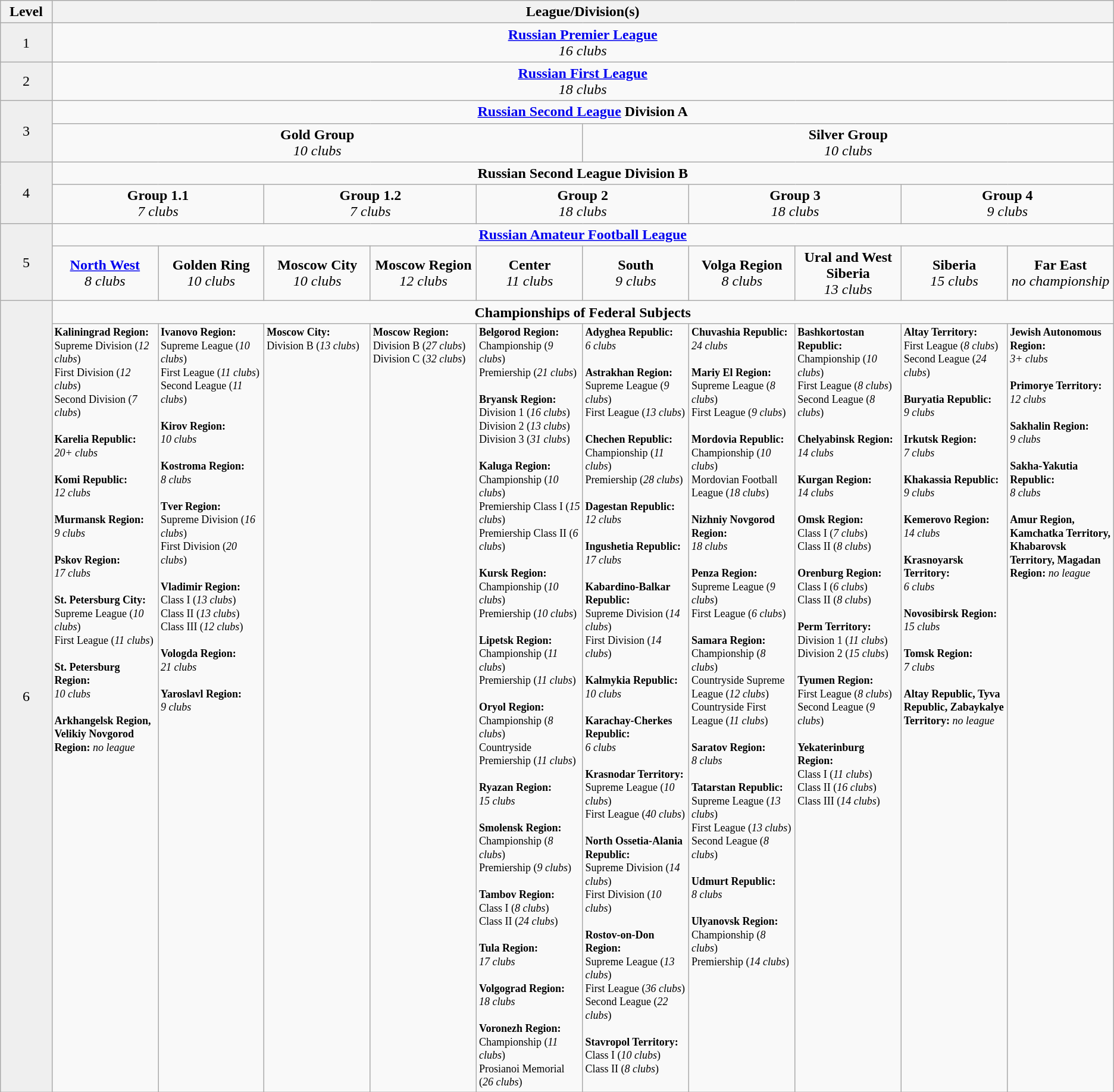<table class="wikitable">
<tr>
<th style="width:4.6%; text-align:center;"><strong>Level</strong></th>
<th colspan="10"  style="width:95%; text-align:center;"><strong>League/Division(s)</strong></th>
</tr>
<tr>
<td style="text-align:center; width:4.6%; background:#efefef;">1</td>
<td colspan="10"  style="width:48%; text-align:center;"><strong><a href='#'>Russian Premier League</a></strong><br><em>16 clubs</em></td>
</tr>
<tr>
<td style="text-align:center; width:4.6%; background:#efefef;">2</td>
<td colspan="10"  style="width:95%; text-align:center;"><strong><a href='#'>Russian First League</a></strong><br><em>18 clubs</em></td>
</tr>
<tr>
<td rowspan="2"  style="text-align:center; width:4.6%; background:#efefef;">3</td>
<td colspan="10" style="text-align:center;"><strong><a href='#'>Russian Second League</a> Division A</strong></td>
</tr>
<tr style="text-align:center;">
<td colspan="5"  style="width:38%; "><strong>Gold Group</strong><br><em>10 clubs</em></td>
<td colspan="5"  style="width:38%; "><strong>Silver Group</strong><br><em>10 clubs</em></td>
</tr>
<tr>
<td rowspan="2"  style="text-align:center; width:4.6%; background:#efefef;">4</td>
<td colspan="10" style="text-align:center;"><strong>Russian Second League Division B</strong></td>
</tr>
<tr style="text-align:center;">
<td colspan="2"  style="width:19%; "><strong>Group 1.1</strong><br><em>7 clubs</em></td>
<td colspan="2"  style="width:19%; "><strong>Group 1.2</strong><br><em>7 clubs</em></td>
<td colspan="2"  style="width:19%; "><strong>Group 2</strong><br><em>18 clubs</em></td>
<td colspan="2"  style="width:19%; "><strong>Group 3</strong><br><em>18 clubs</em></td>
<td colspan="2"  style="width:19%; "><strong>Group 4</strong><br><em>9 clubs</em></td>
</tr>
<tr>
<td rowspan="2"  style="text-align:center; width:4.6%; background:#efefef;">5</td>
<td colspan="10" style="text-align:center;"><strong><a href='#'>Russian Amateur Football League</a></strong></td>
</tr>
<tr>
<td style="width:9.5%; text-align:center;"><strong><a href='#'>North West</a></strong><br><em>8 clubs</em></td>
<td style="width:9.5%; text-align:center;"><strong>Golden Ring</strong><br><em>10 clubs</em></td>
<td style="width:9.5%; text-align:center;"><strong>Moscow City</strong><br><em>10 clubs</em></td>
<td style="width:9.5%; text-align:center;"><strong>Moscow Region</strong><br><em>12 clubs</em></td>
<td style="width:9.5%; text-align:center;"><strong>Center</strong><br><em>11 clubs</em></td>
<td style="width:9.5%; text-align:center;"><strong>South</strong><br><em>9 clubs</em></td>
<td style="width:9.5%; text-align:center;"><strong>Volga Region</strong><br><em>8 clubs</em></td>
<td style="width:9.5%; text-align:center;"><strong>Ural and West Siberia</strong><br><em>13 clubs</em></td>
<td style="width:9.5%; text-align:center;"><strong>Siberia</strong><br><em>15 clubs</em></td>
<td style="width:9.5%; text-align:center;"><strong>Far East</strong><br><em>no championship</em></td>
</tr>
<tr>
<td rowspan="2"  style="text-align:center; width:4.6%; background:#efefef;">6</td>
<td colspan="10" style="text-align:center;"><strong>Championships of Federal Subjects</strong></td>
</tr>
<tr>
<td style="width:9.5%; font-size: 12px; vertical-align:top;"><strong>Kaliningrad Region:</strong><br>Supreme Division (<em>12 clubs</em>)<br>First Division (<em>12 clubs</em>)<br>Second Division (<em>7 clubs</em>)<br><br><strong>Karelia Republic:</strong><br><em>20+ clubs</em><br><br><strong>Komi Republic:</strong><br><em>12 clubs</em><br><br><strong>Murmansk Region:</strong><br><em>9 clubs</em><br><br><strong>Pskov Region:</strong><br><em>17 clubs</em><br><br><strong>St. Petersburg City:</strong><br>Supreme League (<em>10 clubs</em>)<br>First League (<em>11 clubs</em>)<br><br><strong>St. Petersburg Region:</strong><br><em>10 clubs</em><br><br><strong>Arkhangelsk Region, Velikiy Novgorod Region:</strong> <em>no league</em></td>
<td style="width:9.5%; font-size: 12px; vertical-align:top;"><strong>Ivanovo Region:</strong><br>Supreme League (<em>10 clubs</em>)<br>First League (<em>11 clubs</em>)<br>Second League (<em>11 clubs</em>)<br><br><strong>Kirov Region:</strong><br><em>10 clubs</em><br><br><strong>Kostroma Region:</strong><br><em>8 clubs</em><br><br><strong>Tver Region:</strong><br>Supreme Division (<em>16 clubs</em>)<br>First Division (<em>20 clubs</em>)<br><br><strong>Vladimir Region:</strong><br>Class I (<em>13 clubs</em>)<br>Class II (<em>13 clubs</em>)<br>Class III (<em>12 clubs</em>)<br><br><strong>Vologda Region:</strong><br><em>21 clubs</em><br><br><strong>Yaroslavl Region:</strong><br><em>9 clubs</em></td>
<td style="width:9.5%; font-size: 12px; vertical-align:top;"><strong>Moscow City:</strong><br>Division B (<em>13 clubs</em>)</td>
<td style="width:9.5%; font-size: 12px; vertical-align:top;"><strong>Moscow Region:</strong><br>Division B (<em>27 clubs</em>)<br>Division C (<em>32 clubs</em>)</td>
<td style="width:9.5%; font-size: 12px; vertical-align:top;"><strong>Belgorod Region:</strong><br>Championship (<em>9 clubs</em>)<br>Premiership (<em>21 clubs</em>)<br><br><strong>Bryansk Region:</strong><br>Division 1 (<em>16 clubs</em>)<br>Division 2 (<em>13 clubs</em>)<br>Division 3 (<em>31 clubs</em>)<br><br><strong>Kaluga Region:</strong><br>Championship (<em>10 clubs</em>)<br>Premiership Class I (<em>15 clubs</em>)<br>Premiership Class II (<em>6 clubs</em>)<br><br><strong>Kursk Region:</strong><br>Championship (<em>10 clubs</em>)<br>Premiership (<em>10 clubs</em>)<br><br><strong>Lipetsk Region:</strong><br>Championship (<em>11 clubs</em>)<br>Premiership (<em>11 clubs</em>)<br><br><strong>Oryol Region:</strong><br>Championship (<em>8 clubs</em>)<br>Countryside Premiership (<em>11 clubs</em>)<br><br><strong>Ryazan Region:</strong><br><em>15 clubs</em><br><br><strong>Smolensk Region:</strong><br>Championship (<em>8 clubs</em>)<br>Premiership (<em>9 clubs</em>)<br><br><strong>Tambov Region:</strong><br>Class I (<em>8 clubs</em>)<br>Class II (<em>24 clubs</em>)<br><br><strong>Tula Region:</strong><br><em>17 clubs</em><br><br><strong>Volgograd Region:</strong><br><em>18 clubs</em><br><br><strong>Voronezh Region:</strong><br>Championship (<em>11 clubs</em>)<br>Prosianoi Memorial (<em>26 clubs</em>)</td>
<td style="width:9.5%; font-size: 12px; vertical-align:top;"><strong>Adyghea Republic:</strong><br><em>6 clubs</em><br><br><strong>Astrakhan Region:</strong><br>Supreme League (<em>9 clubs</em>)<br>First League (<em>13 clubs</em>)<br><br><strong>Chechen Republic:</strong><br>Championship (<em>11 clubs</em>)<br>Premiership (<em>28 clubs</em>)<br><br><strong>Dagestan Republic:</strong><br><em>12 clubs</em><br><br><strong>Ingushetia Republic:</strong><br><em>17 clubs</em><br><br><strong>Kabardino-Balkar Republic:</strong><br>Supreme Division (<em>14 clubs</em>)<br>First Division (<em>14 clubs</em>)<br><br><strong>Kalmykia Republic:</strong><br><em>10 clubs</em><br><br><strong>Karachay-Cherkes Republic:</strong><br><em>6 clubs</em><br><br><strong>Krasnodar Territory:</strong><br>Supreme League (<em>10 clubs</em>)<br>First League (<em>40 clubs</em>)<br><br><strong>North Ossetia-Alania Republic:</strong><br>Supreme Division (<em>14 clubs</em>)<br>First Division (<em>10 clubs</em>)<br><br><strong>Rostov-on-Don Region:</strong><br>Supreme League (<em>13 clubs</em>)<br>First League (<em>36 clubs</em>)<br>Second League (<em>22 clubs</em>)<br><br><strong>Stavropol Territory:</strong><br>Class I (<em>10 clubs</em>)<br>Class II (<em>8 clubs</em>)</td>
<td style="width:9.5%; font-size: 12px; vertical-align:top;"><strong>Chuvashia Republic:</strong><br><em>24 clubs</em><br><br><strong>Mariy El Region:</strong><br>Supreme League (<em>8 clubs</em>)<br>First League (<em>9 clubs</em>)<br><br><strong>Mordovia Republic:</strong><br>Championship (<em>10 clubs</em>)<br>Mordovian Football League (<em>18 clubs</em>)<br><br><strong>Nizhniy Novgorod Region:</strong><br><em>18 clubs</em><br><br><strong>Penza Region:</strong><br>Supreme League (<em>9 clubs</em>)<br>First League (<em>6 clubs</em>)<br><br><strong>Samara Region:</strong><br>Championship (<em>8 clubs</em>)<br>Countryside Supreme League (<em>12 clubs</em>)<br>Countryside First League (<em>11 clubs</em>)<br><br><strong>Saratov Region:</strong><br><em>8 clubs</em><br><br><strong>Tatarstan Republic:</strong><br>Supreme League (<em>13 clubs</em>)<br>First League (<em>13 clubs</em>)<br>Second League (<em>8 clubs</em>)<br><br><strong>Udmurt Republic:</strong><br><em>8 clubs</em><br><br><strong>Ulyanovsk Region:</strong><br>Championship (<em>8 clubs</em>)<br>Premiership (<em>14 clubs</em>)</td>
<td style="width:9.5%; font-size: 12px; vertical-align:top;"><strong>Bashkortostan Republic:</strong><br>Championship (<em>10 clubs</em>)<br>First League (<em>8 clubs</em>)<br>Second League (<em>8 clubs</em>)<br><br><strong>Chelyabinsk Region:</strong><br><em>14 clubs</em><br><br><strong>Kurgan Region:</strong><br><em>14 clubs</em><br><br><strong>Omsk Region:</strong><br>Class I (<em>7 clubs</em>)<br>Class II (<em>8 clubs</em>)<br><br><strong>Orenburg Region:</strong><br>Class I (<em>6 clubs</em>)<br>Class II (<em>8 clubs</em>)<br><br><strong>Perm Territory:</strong><br>Division 1 (<em>11 clubs</em>)<br>Division 2 (<em>15 clubs</em>)<br><br><strong>Tyumen Region:</strong><br>First League (<em>8 clubs</em>)<br>Second League (<em>9 clubs</em>)<br><br><strong>Yekaterinburg Region:</strong><br>Class I (<em>11 clubs</em>)<br>Class II (<em>16 clubs</em>)<br>Class III (<em>14 clubs</em>)</td>
<td style="width:9.5%; font-size: 12px; vertical-align:top;"><strong>Altay Territory:</strong><br>First League (<em>8 clubs</em>)<br>Second League (<em>24 clubs</em>)<br><br><strong>Buryatia Republic:</strong><br><em>9 clubs</em><br><br><strong>Irkutsk Region:</strong><br><em>7 clubs</em><br><br><strong>Khakassia Republic:</strong><br><em>9 clubs</em><br><br><strong>Kemerovo Region:</strong><br><em>14 clubs</em><br><br><strong>Krasnoyarsk Territory:</strong><br><em>6 clubs</em><br><br><strong>Novosibirsk Region:</strong><br><em>15 clubs</em><br><br><strong>Tomsk Region:</strong><br><em>7 clubs</em><br><br><strong>Altay Republic, Tyva Republic, Zabaykalye Territory:</strong> <em>no league</em></td>
<td style="width:9.5%; font-size: 12px; vertical-align:top;"><strong>Jewish Autonomous Region:</strong><br><em>3+ clubs</em><br><br><strong>Primorye Territory:</strong><br><em>12 clubs</em><br><br><strong>Sakhalin Region:</strong><br><em>9 clubs</em><br><br><strong>Sakha-Yakutia Republic:</strong><br><em>8 clubs</em><br><br><strong>Amur Region, Kamchatka Territory, Khabarovsk Territory, Magadan Region:</strong> <em>no league</em></td>
</tr>
</table>
